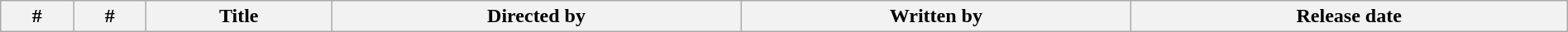<table class="wikitable plainrowheaders" style="width:100%; margin:auto;">
<tr>
<th>#</th>
<th>#</th>
<th>Title</th>
<th>Directed by</th>
<th>Written by</th>
<th>Release date<br>

</th>
</tr>
</table>
